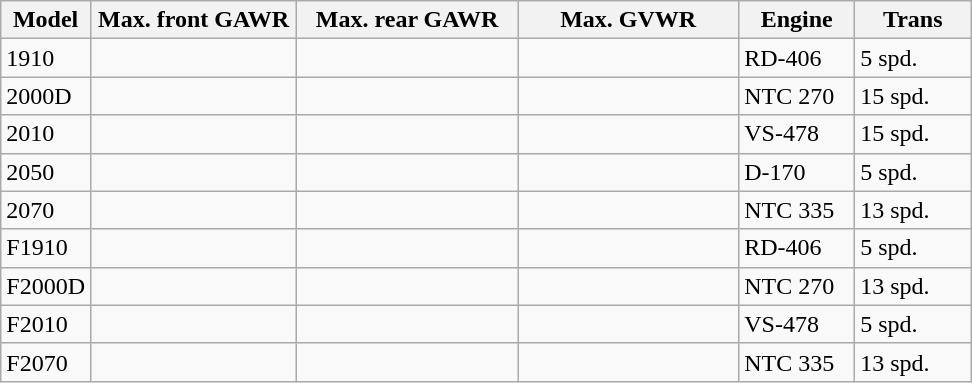<table class="wikitable">
<tr>
<th>Model</th>
<th>Max. front GAWR</th>
<th>Max. rear GAWR</th>
<th>Max. GVWR</th>
<th>Engine</th>
<th>Trans</th>
</tr>
<tr>
<td style="width: 50px;">1910</td>
<td style="width: 130px;"></td>
<td style="width: 140px;"></td>
<td style="width: 140px;"></td>
<td style="width: 50px;">RD-406</td>
<td style="width: 50px;">5 spd.</td>
</tr>
<tr>
<td>2000D</td>
<td></td>
<td></td>
<td></td>
<td>NTC 270</td>
<td>15 spd.</td>
</tr>
<tr>
<td>2010</td>
<td></td>
<td></td>
<td></td>
<td>VS-478</td>
<td>15 spd.</td>
</tr>
<tr>
<td>2050</td>
<td></td>
<td></td>
<td></td>
<td>D-170</td>
<td>5 spd.</td>
</tr>
<tr>
<td>2070</td>
<td></td>
<td></td>
<td></td>
<td>NTC 335</td>
<td>13 spd.</td>
</tr>
<tr>
<td>F1910</td>
<td></td>
<td></td>
<td style="width: 140px;"></td>
<td style="width: 70px;">RD-406</td>
<td style="width: 70px;">5 spd.</td>
</tr>
<tr>
<td>F2000D</td>
<td></td>
<td></td>
<td></td>
<td>NTC 270</td>
<td>13 spd.</td>
</tr>
<tr>
<td>F2010</td>
<td></td>
<td></td>
<td></td>
<td>VS-478</td>
<td>5 spd.</td>
</tr>
<tr>
<td>F2070</td>
<td></td>
<td></td>
<td></td>
<td>NTC 335</td>
<td>13 spd.</td>
</tr>
</table>
